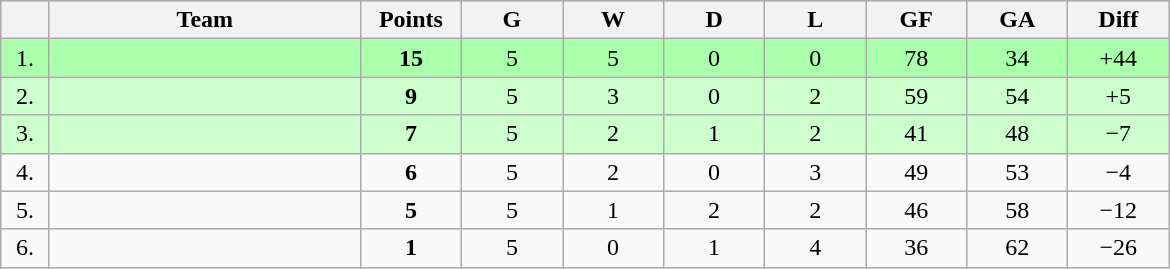<table class=wikitable style="text-align:center">
<tr bgcolor="#DCDCDC">
<th width="25"></th>
<th width="200">Team</th>
<th width="60">Points</th>
<th width="60">G</th>
<th width="60">W</th>
<th width="60">D</th>
<th width="60">L</th>
<th width="60">GF</th>
<th width="60">GA</th>
<th width="60">Diff</th>
</tr>
<tr bgcolor=#AAFFAA>
<td>1.</td>
<td align=left></td>
<td><strong>15</strong></td>
<td>5</td>
<td>5</td>
<td>0</td>
<td>0</td>
<td>78</td>
<td>34</td>
<td>+44</td>
</tr>
<tr bgcolor=#CCFFCC>
<td>2.</td>
<td align=left></td>
<td><strong>9</strong></td>
<td>5</td>
<td>3</td>
<td>0</td>
<td>2</td>
<td>59</td>
<td>54</td>
<td>+5</td>
</tr>
<tr bgcolor=#CCFFCC>
<td>3.</td>
<td align=left></td>
<td><strong>7</strong></td>
<td>5</td>
<td>2</td>
<td>1</td>
<td>2</td>
<td>41</td>
<td>48</td>
<td>−7</td>
</tr>
<tr>
<td>4.</td>
<td align=left></td>
<td><strong>6</strong></td>
<td>5</td>
<td>2</td>
<td>0</td>
<td>3</td>
<td>49</td>
<td>53</td>
<td>−4</td>
</tr>
<tr>
<td>5.</td>
<td align=left></td>
<td><strong>5</strong></td>
<td>5</td>
<td>1</td>
<td>2</td>
<td>2</td>
<td>46</td>
<td>58</td>
<td>−12</td>
</tr>
<tr>
<td>6.</td>
<td align=left></td>
<td><strong>1</strong></td>
<td>5</td>
<td>0</td>
<td>1</td>
<td>4</td>
<td>36</td>
<td>62</td>
<td>−26</td>
</tr>
</table>
